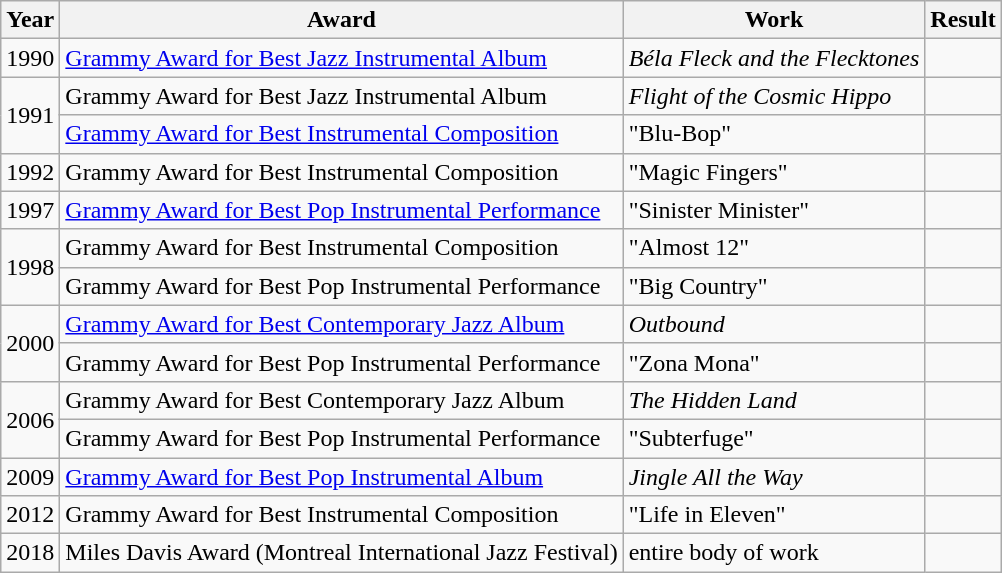<table class="wikitable">
<tr>
<th>Year</th>
<th>Award</th>
<th>Work</th>
<th>Result</th>
</tr>
<tr>
<td>1990</td>
<td><a href='#'>Grammy Award for Best Jazz Instrumental Album</a></td>
<td><em>Béla Fleck and the Flecktones</em></td>
<td></td>
</tr>
<tr>
<td rowspan=2>1991</td>
<td>Grammy Award for Best Jazz Instrumental Album</td>
<td><em>Flight of the Cosmic Hippo</em></td>
<td></td>
</tr>
<tr>
<td><a href='#'>Grammy Award for Best Instrumental Composition</a></td>
<td>"Blu-Bop"</td>
<td></td>
</tr>
<tr>
<td>1992</td>
<td>Grammy Award for Best Instrumental Composition</td>
<td>"Magic Fingers"</td>
<td></td>
</tr>
<tr>
<td>1997</td>
<td><a href='#'>Grammy Award for Best Pop Instrumental Performance</a></td>
<td>"Sinister Minister"</td>
<td></td>
</tr>
<tr>
<td rowspan=2>1998</td>
<td>Grammy Award for Best Instrumental Composition</td>
<td>"Almost 12"</td>
<td></td>
</tr>
<tr>
<td>Grammy Award for Best Pop Instrumental Performance</td>
<td>"Big Country"</td>
<td></td>
</tr>
<tr>
<td rowspan=2>2000</td>
<td><a href='#'>Grammy Award for Best Contemporary Jazz Album</a></td>
<td><em>Outbound</em></td>
<td></td>
</tr>
<tr>
<td>Grammy Award for Best Pop Instrumental Performance</td>
<td>"Zona Mona"</td>
<td></td>
</tr>
<tr>
<td rowspan=2>2006</td>
<td>Grammy Award for Best Contemporary Jazz Album</td>
<td><em>The Hidden Land</em></td>
<td></td>
</tr>
<tr>
<td>Grammy Award for Best Pop Instrumental Performance</td>
<td>"Subterfuge"</td>
<td></td>
</tr>
<tr>
<td>2009</td>
<td><a href='#'>Grammy Award for Best Pop Instrumental Album</a></td>
<td><em>Jingle All the Way</em></td>
<td></td>
</tr>
<tr>
<td>2012</td>
<td>Grammy Award for Best Instrumental Composition</td>
<td>"Life in Eleven"</td>
<td></td>
</tr>
<tr>
<td>2018</td>
<td>Miles Davis Award (Montreal International Jazz Festival)</td>
<td>entire body of work</td>
<td></td>
</tr>
</table>
